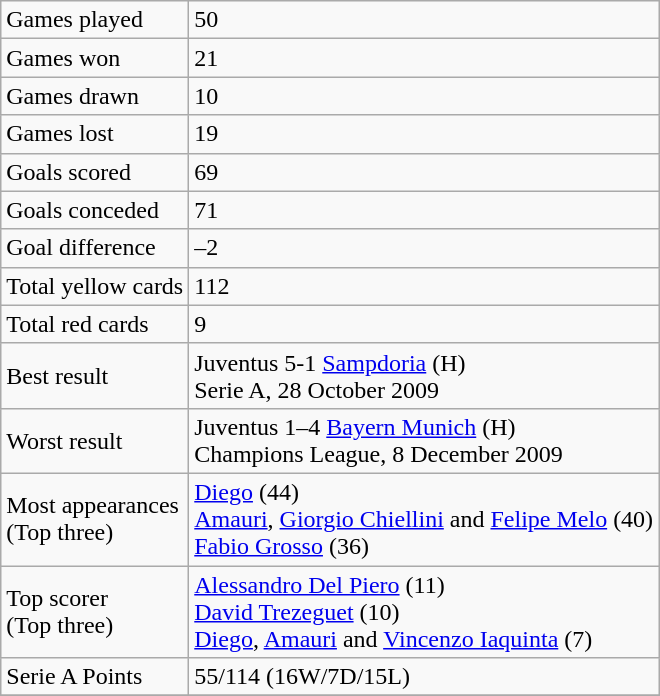<table class="wikitable">
<tr>
<td>Games played</td>
<td>50</td>
</tr>
<tr>
<td>Games won</td>
<td>21</td>
</tr>
<tr>
<td>Games drawn</td>
<td>10</td>
</tr>
<tr>
<td>Games lost</td>
<td>19</td>
</tr>
<tr>
<td>Goals scored</td>
<td>69</td>
</tr>
<tr>
<td>Goals conceded</td>
<td>71</td>
</tr>
<tr>
<td>Goal difference</td>
<td>–2</td>
</tr>
<tr>
<td>Total yellow cards</td>
<td>112</td>
</tr>
<tr>
<td>Total red cards</td>
<td>9</td>
</tr>
<tr>
<td>Best result</td>
<td>Juventus 5-1 <a href='#'>Sampdoria</a> (H)<br>Serie A, 28 October 2009</td>
</tr>
<tr>
<td>Worst result</td>
<td>Juventus 1–4 <a href='#'>Bayern Munich</a> (H)<br>Champions League, 8 December 2009</td>
</tr>
<tr>
<td>Most appearances<br>(Top three)</td>
<td><a href='#'>Diego</a> (44)<br><a href='#'>Amauri</a>, <a href='#'>Giorgio Chiellini</a> and <a href='#'>Felipe Melo</a> (40)<br><a href='#'>Fabio Grosso</a> (36)</td>
</tr>
<tr>
<td>Top scorer<br>(Top three)</td>
<td><a href='#'>Alessandro Del Piero</a> (11)<br><a href='#'>David Trezeguet</a> (10)<br><a href='#'>Diego</a>, <a href='#'>Amauri</a> and <a href='#'>Vincenzo Iaquinta</a> (7)</td>
</tr>
<tr>
<td>Serie A Points</td>
<td>55/114 (16W/7D/15L)</td>
</tr>
<tr>
</tr>
</table>
